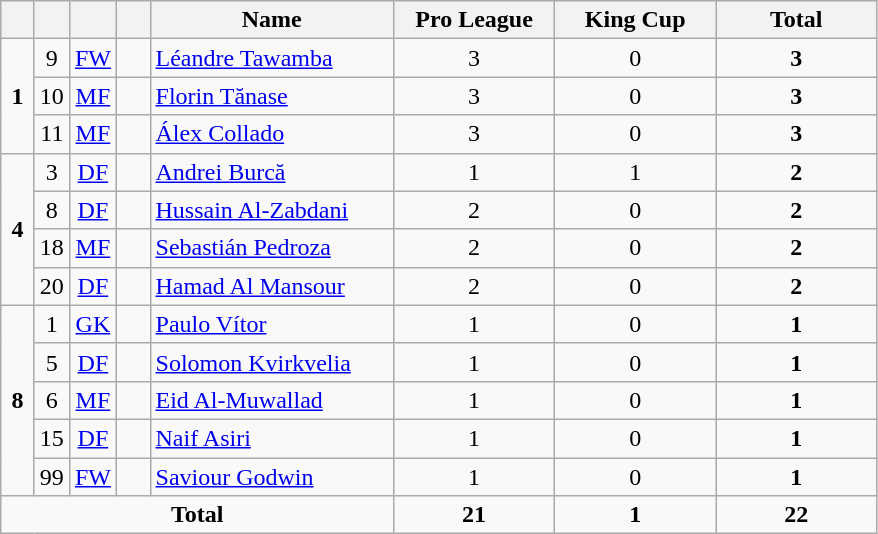<table class="wikitable" style="text-align:center">
<tr>
<th width=15></th>
<th width=15></th>
<th width=15></th>
<th width=15></th>
<th width=155>Name</th>
<th width=100>Pro League</th>
<th width=100>King Cup</th>
<th width=100>Total</th>
</tr>
<tr>
<td rowspan=3><strong>1</strong></td>
<td>9</td>
<td><a href='#'>FW</a></td>
<td></td>
<td align=left><a href='#'>Léandre Tawamba</a></td>
<td>3</td>
<td>0</td>
<td><strong>3</strong></td>
</tr>
<tr>
<td>10</td>
<td><a href='#'>MF</a></td>
<td></td>
<td align=left><a href='#'>Florin Tănase</a></td>
<td>3</td>
<td>0</td>
<td><strong>3</strong></td>
</tr>
<tr>
<td>11</td>
<td><a href='#'>MF</a></td>
<td></td>
<td align=left><a href='#'>Álex Collado</a></td>
<td>3</td>
<td>0</td>
<td><strong>3</strong></td>
</tr>
<tr>
<td rowspan=4><strong>4</strong></td>
<td>3</td>
<td><a href='#'>DF</a></td>
<td></td>
<td align=left><a href='#'>Andrei Burcă</a></td>
<td>1</td>
<td>1</td>
<td><strong>2</strong></td>
</tr>
<tr>
<td>8</td>
<td><a href='#'>DF</a></td>
<td></td>
<td align=left><a href='#'>Hussain Al-Zabdani</a></td>
<td>2</td>
<td>0</td>
<td><strong>2</strong></td>
</tr>
<tr>
<td>18</td>
<td><a href='#'>MF</a></td>
<td></td>
<td align=left><a href='#'>Sebastián Pedroza</a></td>
<td>2</td>
<td>0</td>
<td><strong>2</strong></td>
</tr>
<tr>
<td>20</td>
<td><a href='#'>DF</a></td>
<td></td>
<td align=left><a href='#'>Hamad Al Mansour</a></td>
<td>2</td>
<td>0</td>
<td><strong>2</strong></td>
</tr>
<tr>
<td rowspan=5><strong>8</strong></td>
<td>1</td>
<td><a href='#'>GK</a></td>
<td></td>
<td align=left><a href='#'>Paulo Vítor</a></td>
<td>1</td>
<td>0</td>
<td><strong>1</strong></td>
</tr>
<tr>
<td>5</td>
<td><a href='#'>DF</a></td>
<td></td>
<td align=left><a href='#'>Solomon Kvirkvelia</a></td>
<td>1</td>
<td>0</td>
<td><strong>1</strong></td>
</tr>
<tr>
<td>6</td>
<td><a href='#'>MF</a></td>
<td></td>
<td align=left><a href='#'>Eid Al-Muwallad</a></td>
<td>1</td>
<td>0</td>
<td><strong>1</strong></td>
</tr>
<tr>
<td>15</td>
<td><a href='#'>DF</a></td>
<td></td>
<td align=left><a href='#'>Naif Asiri</a></td>
<td>1</td>
<td>0</td>
<td><strong>1</strong></td>
</tr>
<tr>
<td>99</td>
<td><a href='#'>FW</a></td>
<td></td>
<td align=left><a href='#'>Saviour Godwin</a></td>
<td>1</td>
<td>0</td>
<td><strong>1</strong></td>
</tr>
<tr>
<td colspan=5><strong>Total</strong></td>
<td><strong>21</strong></td>
<td><strong>1</strong></td>
<td><strong>22</strong></td>
</tr>
</table>
